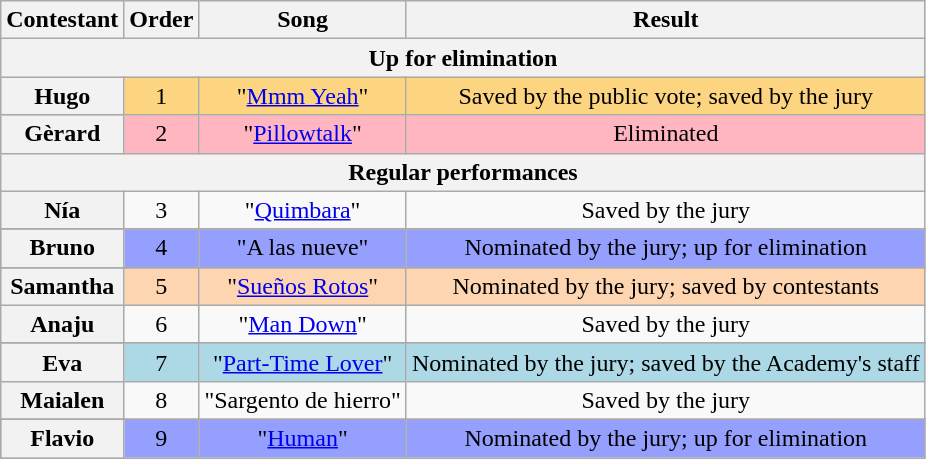<table class="wikitable sortable plainrowheaders" style="text-align:center;">
<tr>
<th scope="col">Contestant</th>
<th scope="col">Order</th>
<th scope="col">Song</th>
<th scope="col">Result</th>
</tr>
<tr>
<th colspan="4">Up for elimination</th>
</tr>
<tr bgcolor=#fdd581>
<th scope="row">Hugo</th>
<td>1</td>
<td>"<a href='#'>Mmm Yeah</a>"</td>
<td>Saved by the public vote; saved by the jury</td>
</tr>
<tr bgcolor=lightpink>
<th scope="row">Gèrard</th>
<td>2</td>
<td>"<a href='#'>Pillowtalk</a>"</td>
<td>Eliminated</td>
</tr>
<tr>
<th colspan="4">Regular performances</th>
</tr>
<tr>
<th scope="row">Nía</th>
<td>3</td>
<td>"<a href='#'>Quimbara</a>"</td>
<td>Saved by the jury</td>
</tr>
<tr>
</tr>
<tr bgcolor=#959ffd>
<th scope="row">Bruno</th>
<td>4</td>
<td>"A las nueve"</td>
<td>Nominated by the jury; up for elimination</td>
</tr>
<tr>
</tr>
<tr bgcolor=#fdd5b1>
<th scope="row">Samantha</th>
<td>5</td>
<td>"<a href='#'>Sueños Rotos</a>"</td>
<td>Nominated by the jury; saved by contestants</td>
</tr>
<tr>
<th scope="row">Anaju</th>
<td>6</td>
<td>"<a href='#'>Man Down</a>"</td>
<td>Saved by the jury</td>
</tr>
<tr>
</tr>
<tr bgcolor=lightblue>
<th scope="row">Eva</th>
<td>7</td>
<td>"<a href='#'>Part-Time Lover</a>"</td>
<td>Nominated by the jury; saved by the Academy's staff</td>
</tr>
<tr>
<th scope="row">Maialen</th>
<td>8</td>
<td>"Sargento de hierro"</td>
<td>Saved by the jury</td>
</tr>
<tr>
</tr>
<tr bgcolor=#959ffd>
<th scope="row">Flavio</th>
<td>9</td>
<td>"<a href='#'>Human</a>"</td>
<td>Nominated by the jury; up for elimination</td>
</tr>
</table>
